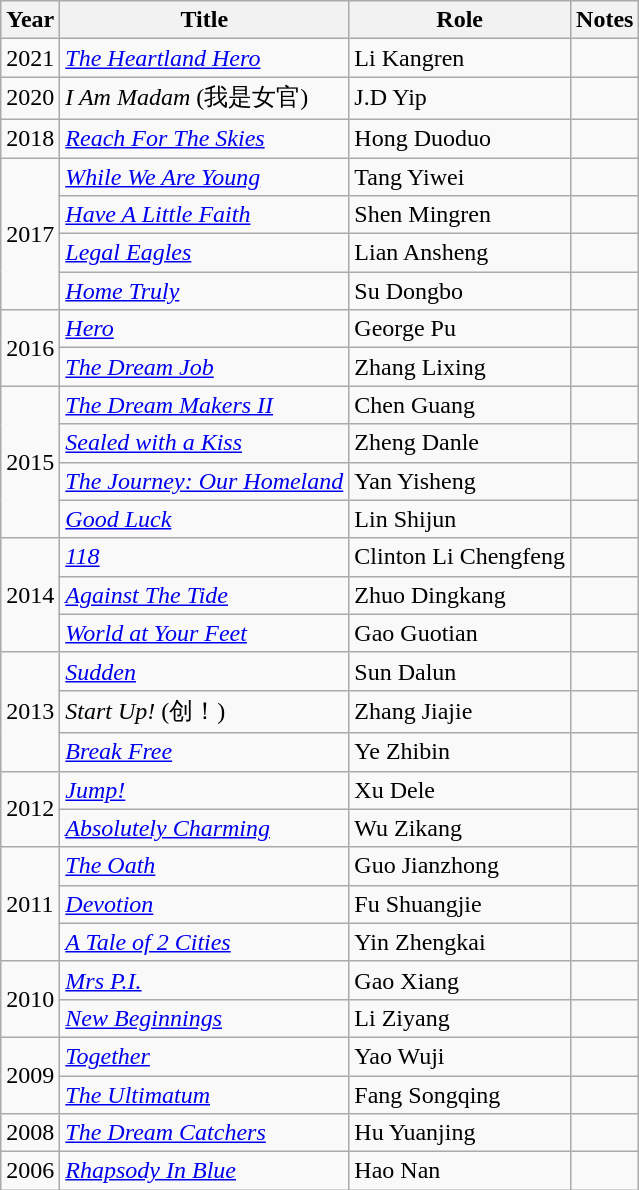<table class="wikitable sortable">
<tr>
<th>Year</th>
<th>Title</th>
<th>Role</th>
<th class="unsortable">Notes</th>
</tr>
<tr>
<td>2021</td>
<td><em><a href='#'>The Heartland Hero</a></em></td>
<td>Li Kangren</td>
<td></td>
</tr>
<tr>
<td rowspan="1">2020</td>
<td><em>I Am Madam</em> (我是女官)</td>
<td>J.D Yip</td>
<td></td>
</tr>
<tr>
<td rowspan="1">2018</td>
<td><em><a href='#'>Reach For The Skies</a></em></td>
<td>Hong Duoduo</td>
<td></td>
</tr>
<tr>
<td rowspan="4">2017</td>
<td><em><a href='#'>While We Are Young</a></em></td>
<td>Tang Yiwei</td>
<td></td>
</tr>
<tr>
<td><em><a href='#'>Have A Little Faith</a></em></td>
<td>Shen Mingren</td>
<td></td>
</tr>
<tr>
<td><em><a href='#'>Legal Eagles</a></em></td>
<td>Lian Ansheng</td>
<td></td>
</tr>
<tr>
<td><em><a href='#'>Home Truly</a></em></td>
<td>Su Dongbo</td>
<td></td>
</tr>
<tr>
<td rowspan="2">2016</td>
<td><em><a href='#'>Hero</a></em></td>
<td>George Pu</td>
<td></td>
</tr>
<tr>
<td><em><a href='#'>The Dream Job</a></em></td>
<td>Zhang Lixing</td>
<td></td>
</tr>
<tr>
<td rowspan="4">2015</td>
<td><em><a href='#'>The Dream Makers II</a></em></td>
<td>Chen Guang</td>
<td></td>
</tr>
<tr>
<td><em><a href='#'>Sealed with a Kiss</a></em></td>
<td>Zheng Danle</td>
<td></td>
</tr>
<tr>
<td><em><a href='#'>The Journey: Our Homeland</a></em></td>
<td>Yan Yisheng</td>
<td></td>
</tr>
<tr>
<td><em><a href='#'>Good Luck</a></em></td>
<td>Lin Shijun</td>
<td></td>
</tr>
<tr>
<td rowspan="3">2014</td>
<td><em><a href='#'>118</a></em></td>
<td>Clinton Li Chengfeng</td>
<td></td>
</tr>
<tr>
<td><em><a href='#'>Against The Tide</a></em></td>
<td>Zhuo Dingkang</td>
<td></td>
</tr>
<tr>
<td><em><a href='#'>World at Your Feet</a></em></td>
<td>Gao Guotian</td>
<td></td>
</tr>
<tr>
<td rowspan="3">2013</td>
<td><em><a href='#'>Sudden</a></em></td>
<td>Sun Dalun</td>
<td></td>
</tr>
<tr>
<td><em>Start Up!</em> (创！)</td>
<td>Zhang Jiajie</td>
<td></td>
</tr>
<tr>
<td><em><a href='#'>Break Free</a></em></td>
<td>Ye Zhibin</td>
<td></td>
</tr>
<tr>
<td rowspan="2">2012</td>
<td><em><a href='#'>Jump!</a></em></td>
<td>Xu Dele</td>
<td></td>
</tr>
<tr>
<td><em><a href='#'>Absolutely Charming</a></em></td>
<td>Wu Zikang</td>
<td></td>
</tr>
<tr>
<td rowspan="3">2011</td>
<td><em><a href='#'>The Oath</a></em></td>
<td>Guo Jianzhong</td>
<td></td>
</tr>
<tr>
<td><em><a href='#'>Devotion</a></em></td>
<td>Fu Shuangjie</td>
<td></td>
</tr>
<tr>
<td><em><a href='#'>A Tale of 2 Cities</a></em></td>
<td>Yin Zhengkai</td>
<td></td>
</tr>
<tr>
<td rowspan="2">2010</td>
<td><em><a href='#'>Mrs P.I.</a></em></td>
<td>Gao Xiang</td>
<td></td>
</tr>
<tr>
<td><em><a href='#'>New Beginnings</a></em></td>
<td>Li Ziyang</td>
<td></td>
</tr>
<tr>
<td rowspan="2">2009</td>
<td><em><a href='#'>Together</a></em></td>
<td>Yao Wuji</td>
<td></td>
</tr>
<tr>
<td><em><a href='#'>The Ultimatum</a></em></td>
<td>Fang Songqing</td>
<td></td>
</tr>
<tr>
<td rowspan="1">2008</td>
<td><em><a href='#'>The Dream Catchers</a></em></td>
<td>Hu Yuanjing</td>
<td></td>
</tr>
<tr>
<td rowspan="1">2006</td>
<td><em><a href='#'>Rhapsody In Blue</a></em></td>
<td>Hao Nan</td>
<td></td>
</tr>
</table>
